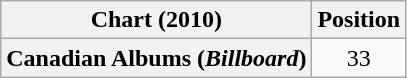<table class="wikitable plainrowheaders" style="text-align:center">
<tr>
<th scope="col">Chart (2010)</th>
<th scope="col">Position</th>
</tr>
<tr>
<th scope="row">Canadian Albums (<em>Billboard</em>)</th>
<td>33</td>
</tr>
</table>
